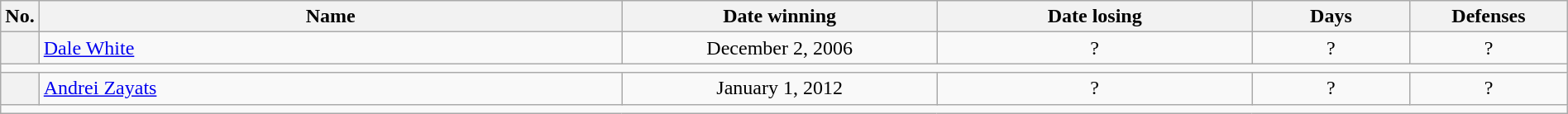<table class="wikitable" style="width:100%;">
<tr>
<th style="width:1%;">No.</th>
<th style="width:37%;">Name</th>
<th style="width:20%;">Date winning</th>
<th style="width:20%;">Date losing</th>
<th data-sort-type="number" style="width:10%;">Days</th>
<th data-sort-type="number" style="width:10%;">Defenses</th>
</tr>
<tr align=center>
<th></th>
<td align=left> <a href='#'>Dale White</a></td>
<td>December 2, 2006</td>
<td>?</td>
<td>?</td>
<td>?</td>
</tr>
<tr>
<td colspan="6"></td>
</tr>
<tr align=center>
<th></th>
<td align=left> <a href='#'>Andrei Zayats</a></td>
<td>January 1, 2012</td>
<td>?</td>
<td>?</td>
<td>?</td>
</tr>
<tr>
<td colspan="6"></td>
</tr>
</table>
